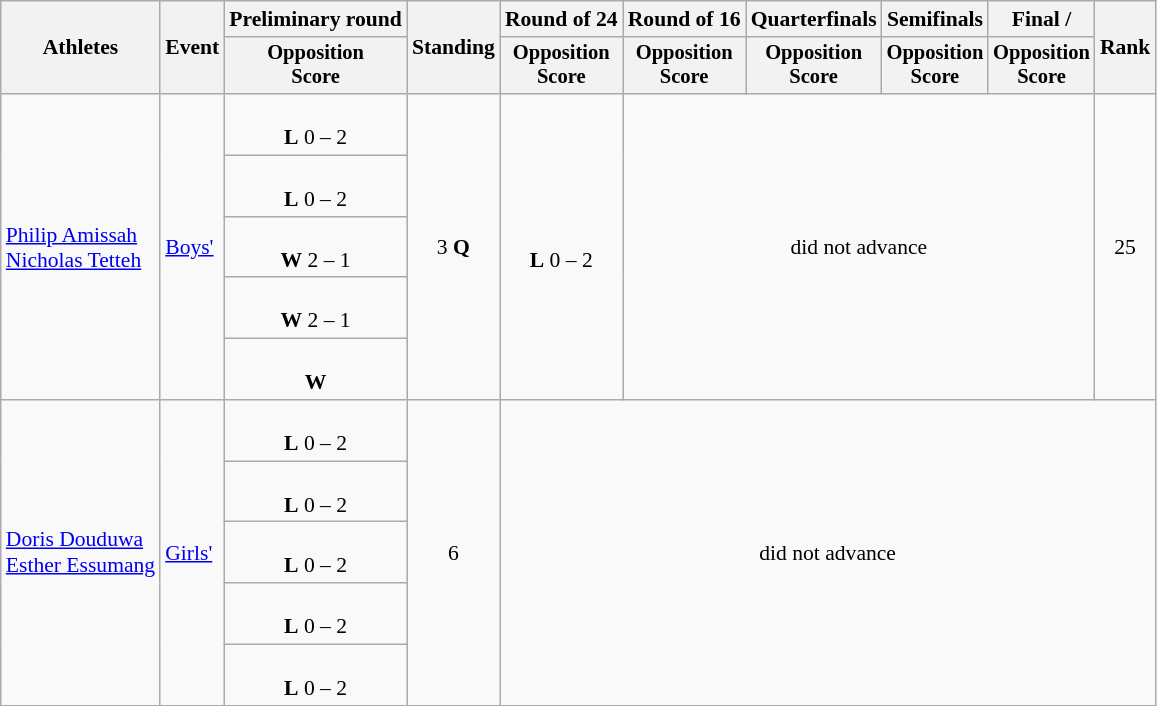<table class=wikitable style="font-size:90%">
<tr>
<th rowspan="2">Athletes</th>
<th rowspan="2">Event</th>
<th>Preliminary round</th>
<th rowspan="2">Standing</th>
<th>Round of 24</th>
<th>Round of 16</th>
<th>Quarterfinals</th>
<th>Semifinals</th>
<th>Final / </th>
<th rowspan=2>Rank</th>
</tr>
<tr style="font-size:95%">
<th>Opposition<br>Score</th>
<th>Opposition<br>Score</th>
<th>Opposition<br>Score</th>
<th>Opposition<br>Score</th>
<th>Opposition<br>Score</th>
<th>Opposition<br>Score</th>
</tr>
<tr align=center>
<td align=left rowspan=5><a href='#'>Philip Amissah</a><br><a href='#'>Nicholas Tetteh</a></td>
<td align=left rowspan=5><a href='#'>Boys'</a></td>
<td><br><strong>L</strong> 0 – 2</td>
<td rowspan=5>3 <strong>Q</strong></td>
<td rowspan=5><br><strong>L</strong> 0 – 2</td>
<td rowspan=5 colspan=4>did not advance</td>
<td rowspan=5>25</td>
</tr>
<tr align=center>
<td><br><strong>L</strong> 0 – 2</td>
</tr>
<tr align=center>
<td><br><strong>W</strong> 2 – 1</td>
</tr>
<tr align=center>
<td><br><strong>W</strong> 2 – 1</td>
</tr>
<tr align=center>
<td><br><strong>W</strong> </td>
</tr>
<tr align=center>
<td align=left rowspan=5><a href='#'>Doris Douduwa</a><br><a href='#'>Esther Essumang</a></td>
<td align=left rowspan=5><a href='#'>Girls'</a></td>
<td><br><strong>L</strong> 0 – 2</td>
<td rowspan=5>6</td>
<td rowspan=5 colspan=6>did not advance</td>
</tr>
<tr align=center>
<td><br><strong>L</strong> 0 – 2</td>
</tr>
<tr align=center>
<td><br><strong>L</strong> 0 – 2</td>
</tr>
<tr align=center>
<td><br><strong>L</strong> 0 – 2</td>
</tr>
<tr align=center>
<td><br><strong>L</strong> 0 – 2</td>
</tr>
</table>
